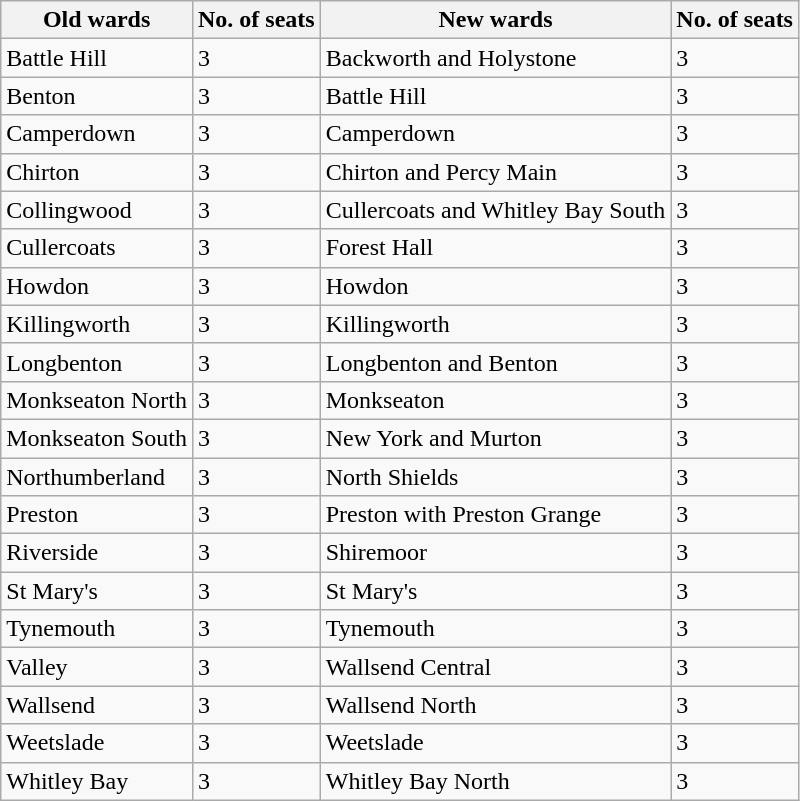<table class="wikitable">
<tr>
<th>Old wards</th>
<th>No. of seats</th>
<th>New wards</th>
<th>No. of seats</th>
</tr>
<tr>
<td>Battle Hill</td>
<td>3</td>
<td>Backworth and Holystone</td>
<td>3</td>
</tr>
<tr>
<td>Benton</td>
<td>3</td>
<td>Battle Hill</td>
<td>3</td>
</tr>
<tr>
<td>Camperdown</td>
<td>3</td>
<td>Camperdown</td>
<td>3</td>
</tr>
<tr>
<td>Chirton</td>
<td>3</td>
<td>Chirton and Percy Main</td>
<td>3</td>
</tr>
<tr>
<td>Collingwood</td>
<td>3</td>
<td>Cullercoats and Whitley Bay South</td>
<td>3</td>
</tr>
<tr>
<td>Cullercoats</td>
<td>3</td>
<td>Forest Hall</td>
<td>3</td>
</tr>
<tr>
<td>Howdon</td>
<td>3</td>
<td>Howdon</td>
<td>3</td>
</tr>
<tr>
<td>Killingworth</td>
<td>3</td>
<td>Killingworth</td>
<td>3</td>
</tr>
<tr>
<td>Longbenton</td>
<td>3</td>
<td>Longbenton and Benton</td>
<td>3</td>
</tr>
<tr>
<td>Monkseaton North</td>
<td>3</td>
<td>Monkseaton</td>
<td>3</td>
</tr>
<tr>
<td>Monkseaton South</td>
<td>3</td>
<td>New York and Murton</td>
<td>3</td>
</tr>
<tr>
<td>Northumberland</td>
<td>3</td>
<td>North Shields</td>
<td>3</td>
</tr>
<tr>
<td>Preston</td>
<td>3</td>
<td>Preston with Preston Grange</td>
<td>3</td>
</tr>
<tr>
<td>Riverside</td>
<td>3</td>
<td>Shiremoor</td>
<td>3</td>
</tr>
<tr>
<td>St Mary's</td>
<td>3</td>
<td>St Mary's</td>
<td>3</td>
</tr>
<tr>
<td>Tynemouth</td>
<td>3</td>
<td>Tynemouth</td>
<td>3</td>
</tr>
<tr>
<td>Valley</td>
<td>3</td>
<td>Wallsend Central</td>
<td>3</td>
</tr>
<tr>
<td>Wallsend</td>
<td>3</td>
<td>Wallsend North</td>
<td>3</td>
</tr>
<tr>
<td>Weetslade</td>
<td>3</td>
<td>Weetslade</td>
<td>3</td>
</tr>
<tr>
<td>Whitley Bay</td>
<td>3</td>
<td>Whitley Bay North</td>
<td>3</td>
</tr>
</table>
